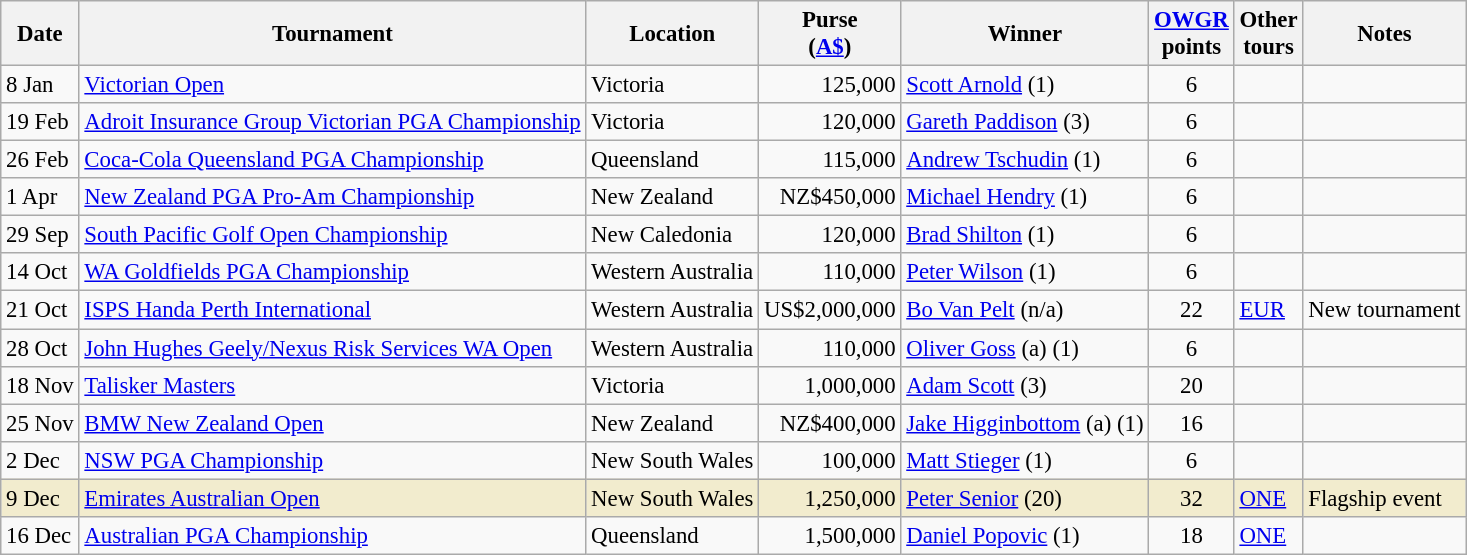<table class="wikitable" style="font-size:95%">
<tr>
<th>Date</th>
<th>Tournament</th>
<th>Location</th>
<th>Purse<br>(<a href='#'>A$</a>)</th>
<th>Winner</th>
<th><a href='#'>OWGR</a><br>points</th>
<th>Other<br>tours</th>
<th>Notes</th>
</tr>
<tr>
<td>8 Jan</td>
<td><a href='#'>Victorian Open</a></td>
<td>Victoria</td>
<td align=right>125,000</td>
<td> <a href='#'>Scott Arnold</a> (1)</td>
<td align=center>6</td>
<td></td>
<td></td>
</tr>
<tr>
<td>19 Feb</td>
<td><a href='#'>Adroit Insurance Group Victorian PGA Championship</a></td>
<td>Victoria</td>
<td align=right>120,000</td>
<td> <a href='#'>Gareth Paddison</a> (3)</td>
<td align=center>6</td>
<td></td>
<td></td>
</tr>
<tr>
<td>26 Feb</td>
<td><a href='#'>Coca-Cola Queensland PGA Championship</a></td>
<td>Queensland</td>
<td align=right>115,000</td>
<td> <a href='#'>Andrew Tschudin</a> (1)</td>
<td align=center>6</td>
<td></td>
<td></td>
</tr>
<tr>
<td>1 Apr</td>
<td><a href='#'>New Zealand PGA Pro-Am Championship</a></td>
<td>New Zealand</td>
<td align=right>NZ$450,000</td>
<td> <a href='#'>Michael Hendry</a> (1)</td>
<td align=center>6</td>
<td></td>
<td></td>
</tr>
<tr>
<td>29 Sep</td>
<td><a href='#'>South Pacific Golf Open Championship</a></td>
<td>New Caledonia</td>
<td align=right>120,000</td>
<td> <a href='#'>Brad Shilton</a> (1)</td>
<td align=center>6</td>
<td></td>
<td></td>
</tr>
<tr>
<td>14 Oct</td>
<td><a href='#'>WA Goldfields PGA Championship</a></td>
<td>Western Australia</td>
<td align=right>110,000</td>
<td> <a href='#'>Peter Wilson</a> (1)</td>
<td align=center>6</td>
<td></td>
<td></td>
</tr>
<tr>
<td>21 Oct</td>
<td><a href='#'>ISPS Handa Perth International</a></td>
<td>Western Australia</td>
<td align=right>US$2,000,000</td>
<td> <a href='#'>Bo Van Pelt</a> (n/a)</td>
<td align=center>22</td>
<td><a href='#'>EUR</a></td>
<td>New tournament</td>
</tr>
<tr>
<td>28 Oct</td>
<td><a href='#'>John Hughes Geely/Nexus Risk Services WA Open</a></td>
<td>Western Australia</td>
<td align=right>110,000</td>
<td> <a href='#'>Oliver Goss</a> (a) (1)</td>
<td align=center>6</td>
<td></td>
<td></td>
</tr>
<tr>
<td>18 Nov</td>
<td><a href='#'>Talisker Masters</a></td>
<td>Victoria</td>
<td align=right>1,000,000</td>
<td> <a href='#'>Adam Scott</a> (3)</td>
<td align=center>20</td>
<td></td>
<td></td>
</tr>
<tr>
<td>25 Nov</td>
<td><a href='#'>BMW New Zealand Open</a></td>
<td>New Zealand</td>
<td align=right>NZ$400,000</td>
<td> <a href='#'>Jake Higginbottom</a> (a) (1)</td>
<td align=center>16</td>
<td></td>
<td></td>
</tr>
<tr>
<td>2 Dec</td>
<td><a href='#'>NSW PGA Championship</a></td>
<td>New South Wales</td>
<td align=right>100,000</td>
<td> <a href='#'>Matt Stieger</a> (1)</td>
<td align=center>6</td>
<td></td>
<td></td>
</tr>
<tr style="background:#f2ecce;">
<td>9 Dec</td>
<td><a href='#'>Emirates Australian Open</a></td>
<td>New South Wales</td>
<td align=right>1,250,000</td>
<td> <a href='#'>Peter Senior</a> (20)</td>
<td align=center>32</td>
<td><a href='#'>ONE</a></td>
<td>Flagship event</td>
</tr>
<tr>
<td>16 Dec</td>
<td><a href='#'>Australian PGA Championship</a></td>
<td>Queensland</td>
<td align=right>1,500,000</td>
<td> <a href='#'>Daniel Popovic</a> (1)</td>
<td align=center>18</td>
<td><a href='#'>ONE</a></td>
<td></td>
</tr>
</table>
